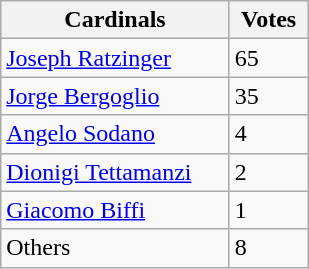<table class="wikitable">
<tr>
<th width="145px">Cardinals</th>
<th width="45px">Votes</th>
</tr>
<tr>
<td><a href='#'>Joseph Ratzinger</a></td>
<td><div>65</div></td>
</tr>
<tr>
<td><a href='#'>Jorge Bergoglio</a></td>
<td><div>35</div></td>
</tr>
<tr>
<td><a href='#'>Angelo Sodano</a></td>
<td><div>4</div></td>
</tr>
<tr>
<td><a href='#'>Dionigi Tettamanzi</a></td>
<td><div>2</div></td>
</tr>
<tr>
<td><a href='#'>Giacomo Biffi</a></td>
<td><div>1</div></td>
</tr>
<tr>
<td>Others</td>
<td><div>8</div></td>
</tr>
</table>
